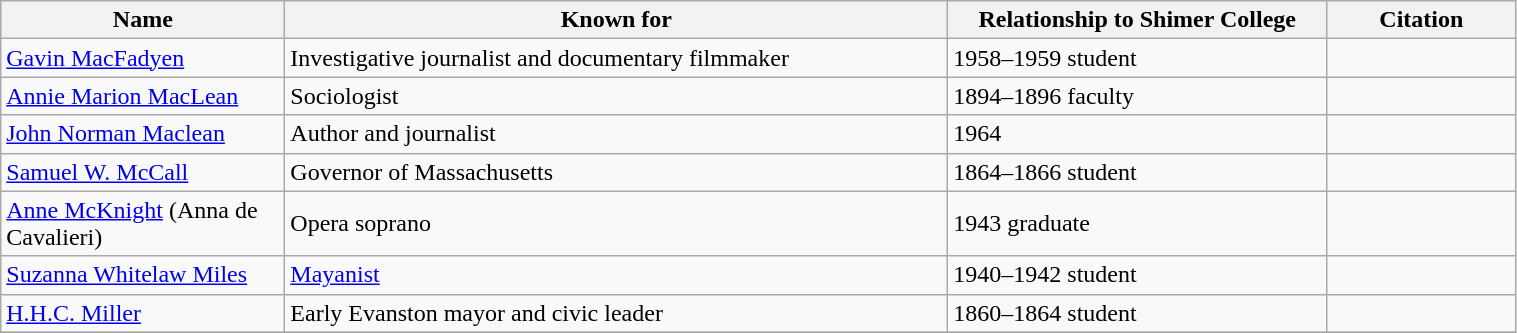<table class="wikitable" width=80%>
<tr>
<th width=15%>Name</th>
<th width = 35%>Known for</th>
<th width = 20%>Relationship to Shimer College</th>
<th width=10%>Citation</th>
</tr>
<tr>
<td><a href='#'>Gavin MacFadyen</a></td>
<td>Investigative journalist and documentary filmmaker</td>
<td>1958–1959 student</td>
<td></td>
</tr>
<tr>
<td><a href='#'>Annie Marion MacLean</a></td>
<td>Sociologist</td>
<td>1894–1896 faculty</td>
<td></td>
</tr>
<tr>
<td><a href='#'>John Norman Maclean</a></td>
<td>Author and journalist</td>
<td>1964</td>
<td></td>
</tr>
<tr>
<td><a href='#'>Samuel W. McCall</a></td>
<td>Governor of Massachusetts</td>
<td>1864–1866 student</td>
<td></td>
</tr>
<tr>
<td><a href='#'>Anne McKnight</a> (Anna de Cavalieri)</td>
<td>Opera soprano</td>
<td>1943 graduate</td>
<td></td>
</tr>
<tr>
<td><a href='#'>Suzanna Whitelaw Miles</a></td>
<td><a href='#'>Mayanist</a></td>
<td>1940–1942 student</td>
<td></td>
</tr>
<tr>
<td><a href='#'>H.H.C. Miller</a></td>
<td>Early Evanston mayor and civic leader</td>
<td>1860–1864 student</td>
<td></td>
</tr>
<tr>
</tr>
</table>
